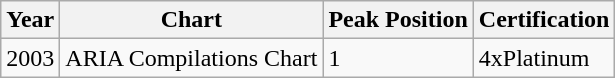<table class="wikitable">
<tr>
<th>Year</th>
<th>Chart</th>
<th>Peak Position</th>
<th>Certification</th>
</tr>
<tr>
<td>2003</td>
<td>ARIA Compilations Chart</td>
<td>1</td>
<td>4xPlatinum</td>
</tr>
</table>
